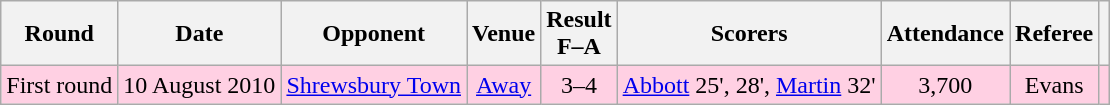<table class="wikitable" style="text-align:center">
<tr>
<th>Round</th>
<th>Date</th>
<th>Opponent</th>
<th>Venue</th>
<th>Result<br>F–A</th>
<th class="unsortable">Scorers</th>
<th>Attendance</th>
<th class="unsortable">Referee</th>
<th class="unsortable"></th>
</tr>
<tr bgcolor="#ffd0e3">
<td>First round</td>
<td>10 August 2010</td>
<td><a href='#'>Shrewsbury Town</a></td>
<td><a href='#'>Away</a></td>
<td>3–4</td>
<td><a href='#'>Abbott</a> 25', 28', <a href='#'>Martin</a> 32'</td>
<td>3,700</td>
<td>Evans</td>
<td></td>
</tr>
</table>
